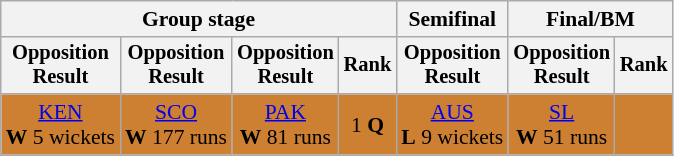<table class=wikitable style=font-size:90%;text-align:center>
<tr>
<th colspan=4>Group stage</th>
<th>Semifinal</th>
<th colspan=2>Final/BM</th>
</tr>
<tr style=font-size:95%>
<th>Opposition<br>Result</th>
<th>Opposition<br>Result</th>
<th>Opposition<br>Result</th>
<th>Rank</th>
<th>Opposition<br>Result</th>
<th>Opposition<br>Result</th>
<th>Rank</th>
</tr>
<tr style="background:#CD7F32">
<td> <a href='#'>KEN</a><br><strong>W</strong> 5 wickets</td>
<td> <a href='#'>SCO</a><br><strong>W</strong> 177 runs</td>
<td> <a href='#'>PAK</a><br><strong>W</strong> 81 runs</td>
<td>1 <strong>Q</strong></td>
<td> <a href='#'>AUS</a><br><strong>L</strong> 9 wickets</td>
<td> <a href='#'>SL</a><br><strong>W</strong> 51 runs</td>
<td></td>
</tr>
</table>
